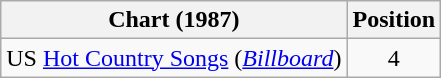<table class="wikitable">
<tr>
<th>Chart (1987)</th>
<th>Position</th>
</tr>
<tr>
<td align="left">US <a href='#'>Hot Country Songs</a> (<em><a href='#'>Billboard</a></em>)</td>
<td align="center">4</td>
</tr>
</table>
